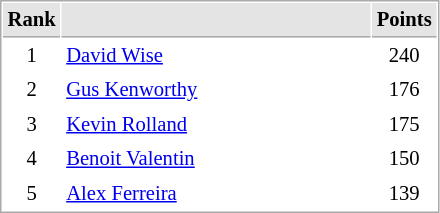<table cellspacing="1" cellpadding="3" style="border:1px solid #aaa; font-size:86%;">
<tr style="background:#e4e4e4;">
<th style="border-bottom:1px solid #aaa; width:10px;">Rank</th>
<th style="border-bottom:1px solid #aaa; width:200px;"></th>
<th style="border-bottom:1px solid #aaa; width:20px;">Points</th>
</tr>
<tr>
<td align=center>1</td>
<td> <a href='#'>David Wise</a></td>
<td align=center>240</td>
</tr>
<tr>
<td align=center>2</td>
<td> <a href='#'>Gus Kenworthy</a></td>
<td align=center>176</td>
</tr>
<tr>
<td align=center>3</td>
<td> <a href='#'>Kevin Rolland</a></td>
<td align=center>175</td>
</tr>
<tr>
<td align=center>4</td>
<td> <a href='#'>Benoit Valentin</a></td>
<td align=center>150</td>
</tr>
<tr>
<td align=center>5</td>
<td> <a href='#'>Alex Ferreira</a></td>
<td align=center>139</td>
</tr>
</table>
